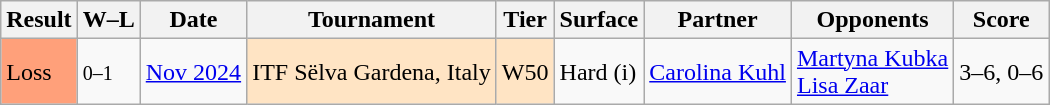<table class="sortable wikitable">
<tr>
<th>Result</th>
<th class="unsortable">W–L</th>
<th>Date</th>
<th>Tournament</th>
<th>Tier</th>
<th>Surface</th>
<th>Partner</th>
<th>Opponents</th>
<th class="unsortable">Score</th>
</tr>
<tr>
<td style="background:#ffa07a">Loss</td>
<td><small>0–1</small></td>
<td><a href='#'>Nov 2024</a></td>
<td style="background:#ffe4c4;">ITF Sëlva Gardena, Italy</td>
<td style="background:#ffe4c4;">W50</td>
<td>Hard (i)</td>
<td> <a href='#'>Carolina Kuhl</a></td>
<td> <a href='#'>Martyna Kubka</a> <br>  <a href='#'>Lisa Zaar</a></td>
<td>3–6, 0–6</td>
</tr>
</table>
